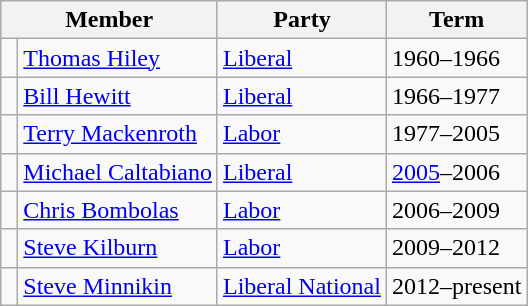<table class="wikitable">
<tr>
<th colspan="2">Member</th>
<th>Party</th>
<th>Term</th>
</tr>
<tr>
<td> </td>
<td><a href='#'>Thomas Hiley</a></td>
<td><a href='#'>Liberal</a></td>
<td>1960–1966</td>
</tr>
<tr>
<td> </td>
<td><a href='#'>Bill Hewitt</a></td>
<td><a href='#'>Liberal</a></td>
<td>1966–1977</td>
</tr>
<tr>
<td> </td>
<td><a href='#'>Terry Mackenroth</a></td>
<td><a href='#'>Labor</a></td>
<td>1977–2005</td>
</tr>
<tr>
<td> </td>
<td><a href='#'>Michael Caltabiano</a></td>
<td><a href='#'>Liberal</a></td>
<td><a href='#'>2005</a>–2006</td>
</tr>
<tr>
<td> </td>
<td><a href='#'>Chris Bombolas</a></td>
<td><a href='#'>Labor</a></td>
<td>2006–2009</td>
</tr>
<tr>
<td> </td>
<td><a href='#'>Steve Kilburn</a></td>
<td><a href='#'>Labor</a></td>
<td>2009–2012</td>
</tr>
<tr>
<td> </td>
<td><a href='#'>Steve Minnikin</a></td>
<td><a href='#'>Liberal National</a></td>
<td>2012–present</td>
</tr>
</table>
